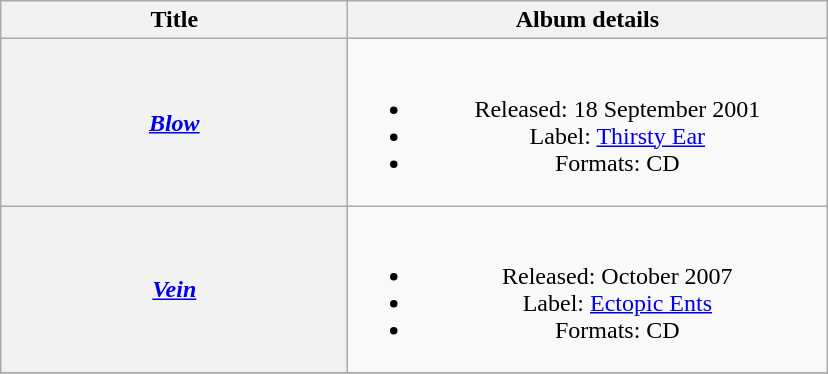<table class="wikitable plainrowheaders" style="text-align:center;">
<tr>
<th scope="col" rowspan="1" style="width:14em;">Title</th>
<th scope="col" rowspan="1" style="width:19.5em;">Album details</th>
</tr>
<tr>
<th scope="row"><em><a href='#'>Blow</a></em></th>
<td><br><ul><li>Released: 18 September 2001</li><li>Label: <a href='#'>Thirsty Ear</a></li><li>Formats: CD</li></ul></td>
</tr>
<tr>
<th scope="row"><em><a href='#'>Vein</a></em></th>
<td><br><ul><li>Released: October 2007</li><li>Label: <a href='#'>Ectopic Ents</a></li><li>Formats: CD</li></ul></td>
</tr>
<tr>
</tr>
</table>
